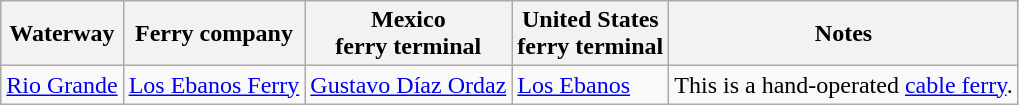<table class="wikitable">
<tr>
<th>Waterway</th>
<th>Ferry company</th>
<th>Mexico<br>ferry terminal</th>
<th>United States<br>ferry terminal</th>
<th>Notes</th>
</tr>
<tr>
<td><a href='#'>Rio Grande</a></td>
<td><a href='#'>Los Ebanos Ferry</a></td>
<td><a href='#'>Gustavo Díaz Ordaz</a></td>
<td><a href='#'>Los Ebanos</a></td>
<td>This is a hand-operated <a href='#'>cable ferry</a>.</td>
</tr>
</table>
